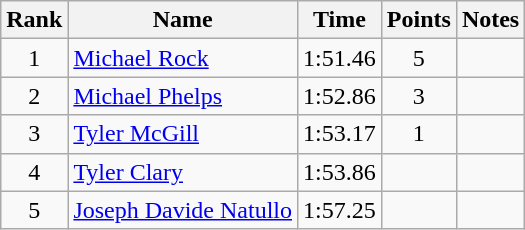<table class="wikitable" style="text-align:center">
<tr>
<th>Rank</th>
<th>Name</th>
<th>Time</th>
<th>Points</th>
<th>Notes</th>
</tr>
<tr>
<td>1</td>
<td align="left"> <a href='#'>Michael Rock</a></td>
<td>1:51.46</td>
<td>5</td>
<td></td>
</tr>
<tr>
<td>2</td>
<td align="left"> <a href='#'>Michael Phelps</a></td>
<td>1:52.86</td>
<td>3</td>
<td></td>
</tr>
<tr>
<td>3</td>
<td align="left"> <a href='#'>Tyler McGill</a></td>
<td>1:53.17</td>
<td>1</td>
<td></td>
</tr>
<tr>
<td>4</td>
<td align="left"> <a href='#'>Tyler Clary</a></td>
<td>1:53.86</td>
<td></td>
<td></td>
</tr>
<tr>
<td>5</td>
<td align="left"> <a href='#'>Joseph Davide Natullo</a></td>
<td>1:57.25</td>
<td></td>
<td></td>
</tr>
</table>
